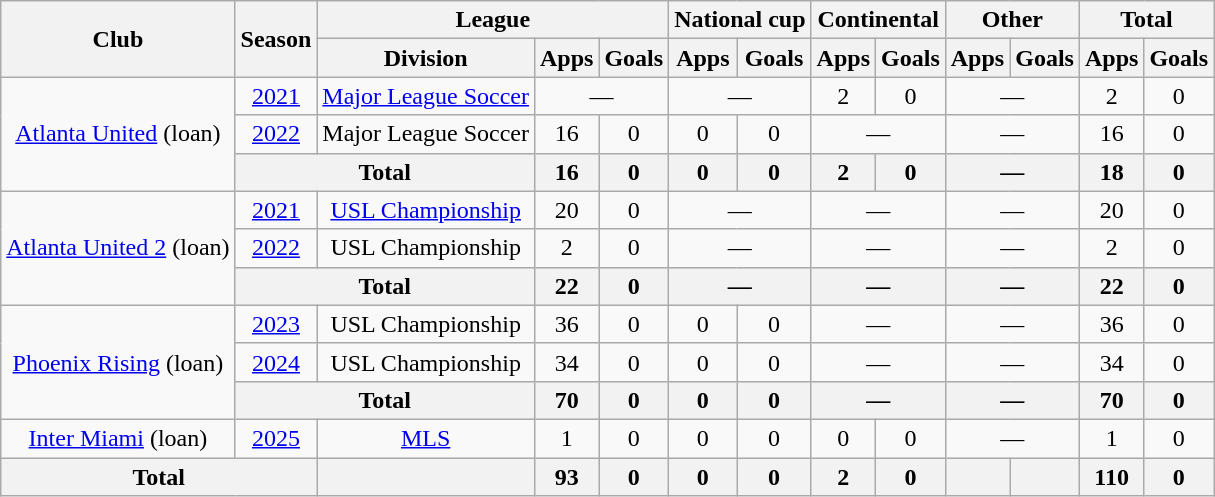<table class=wikitable style=text-align:center>
<tr>
<th rowspan="2">Club</th>
<th rowspan="2">Season</th>
<th colspan="3">League</th>
<th colspan="2">National cup</th>
<th colspan="2">Continental</th>
<th colspan="2">Other</th>
<th colspan="2">Total</th>
</tr>
<tr>
<th>Division</th>
<th>Apps</th>
<th>Goals</th>
<th>Apps</th>
<th>Goals</th>
<th>Apps</th>
<th>Goals</th>
<th>Apps</th>
<th>Goals</th>
<th>Apps</th>
<th>Goals</th>
</tr>
<tr>
<td rowspan=3><a href='#'>Atlanta United</a> (loan)</td>
<td><a href='#'>2021</a></td>
<td><a href='#'>Major League Soccer</a></td>
<td colspan=2>—</td>
<td colspan=2>—</td>
<td>2</td>
<td>0</td>
<td colspan=2>—</td>
<td>2</td>
<td>0</td>
</tr>
<tr>
<td><a href='#'>2022</a></td>
<td>Major League Soccer</td>
<td>16</td>
<td>0</td>
<td>0</td>
<td>0</td>
<td colspan=2>—</td>
<td colspan=2>—</td>
<td>16</td>
<td>0</td>
</tr>
<tr>
<th colspan=2>Total</th>
<th>16</th>
<th>0</th>
<th>0</th>
<th>0</th>
<th>2</th>
<th>0</th>
<th colspan=2>—</th>
<th>18</th>
<th>0</th>
</tr>
<tr>
<td rowspan=3><a href='#'>Atlanta United 2</a> (loan)</td>
<td><a href='#'>2021</a></td>
<td><a href='#'>USL Championship</a></td>
<td>20</td>
<td>0</td>
<td colspan=2>—</td>
<td colspan=2>—</td>
<td colspan=2>—</td>
<td>20</td>
<td>0</td>
</tr>
<tr>
<td><a href='#'>2022</a></td>
<td>USL Championship</td>
<td>2</td>
<td>0</td>
<td colspan=2>—</td>
<td colspan=2>—</td>
<td colspan=2>—</td>
<td>2</td>
<td>0</td>
</tr>
<tr>
<th colspan=2>Total</th>
<th>22</th>
<th>0</th>
<th colspan=2>—</th>
<th colspan=2>—</th>
<th colspan=2>—</th>
<th>22</th>
<th>0</th>
</tr>
<tr>
<td rowspan=3><a href='#'>Phoenix Rising</a> (loan)</td>
<td><a href='#'>2023</a></td>
<td>USL Championship</td>
<td>36</td>
<td>0</td>
<td>0</td>
<td>0</td>
<td colspan=2>—</td>
<td colspan=2>—</td>
<td>36</td>
<td>0</td>
</tr>
<tr>
<td><a href='#'>2024</a></td>
<td>USL Championship</td>
<td>34</td>
<td>0</td>
<td>0</td>
<td>0</td>
<td colspan=2>—</td>
<td colspan=2>—</td>
<td>34</td>
<td>0</td>
</tr>
<tr>
<th colspan=2>Total</th>
<th>70</th>
<th>0</th>
<th>0</th>
<th>0</th>
<th colspan=2>—</th>
<th colspan=2>—</th>
<th>70</th>
<th>0</th>
</tr>
<tr>
<td><a href='#'>Inter Miami</a> (loan)</td>
<td><a href='#'>2025</a></td>
<td><a href='#'>MLS</a></td>
<td>1</td>
<td>0</td>
<td>0</td>
<td>0</td>
<td>0</td>
<td>0</td>
<td colspan="2">—</td>
<td>1</td>
<td>0</td>
</tr>
<tr>
<th colspan="2">Total</th>
<th></th>
<th>93</th>
<th>0</th>
<th>0</th>
<th>0</th>
<th>2</th>
<th>0</th>
<th></th>
<th></th>
<th>110</th>
<th>0</th>
</tr>
</table>
